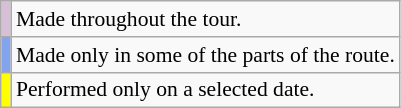<table class="wikitable" style="font-size:90%;">
<tr>
<td style="background-color:#D8BFD8"></td>
<td>Made throughout the tour.</td>
</tr>
<tr>
<td style="background-color:#83a3ec"></td>
<td>Made only in some of the parts of the route.</td>
</tr>
<tr>
<td style="background-color:#ffff00"></td>
<td>Performed only on a selected date.</td>
</tr>
</table>
